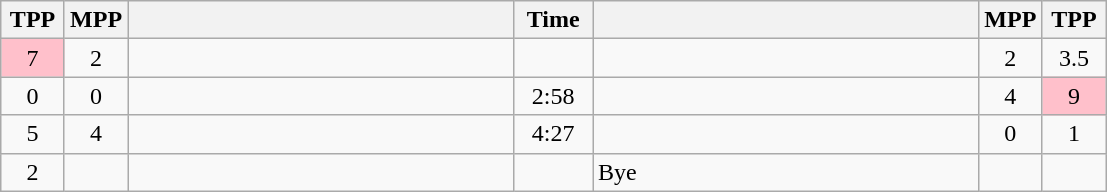<table class="wikitable" style="text-align: center;" |>
<tr>
<th width="35">TPP</th>
<th width="35">MPP</th>
<th width="250"></th>
<th width="45">Time</th>
<th width="250"></th>
<th width="35">MPP</th>
<th width="35">TPP</th>
</tr>
<tr>
<td bgcolor=pink>7</td>
<td>2</td>
<td style="text-align:left;"></td>
<td></td>
<td style="text-align:left;"></td>
<td>2</td>
<td>3.5</td>
</tr>
<tr>
<td>0</td>
<td>0</td>
<td style="text-align:left;"><strong></strong></td>
<td>2:58</td>
<td style="text-align:left;"></td>
<td>4</td>
<td bgcolor=pink>9</td>
</tr>
<tr>
<td>5</td>
<td>4</td>
<td style="text-align:left;"></td>
<td>4:27</td>
<td style="text-align:left;"><strong></strong></td>
<td>0</td>
<td>1</td>
</tr>
<tr>
<td>2</td>
<td></td>
<td style="text-align:left;"><strong></strong></td>
<td></td>
<td style="text-align:left;">Bye</td>
<td></td>
<td></td>
</tr>
</table>
